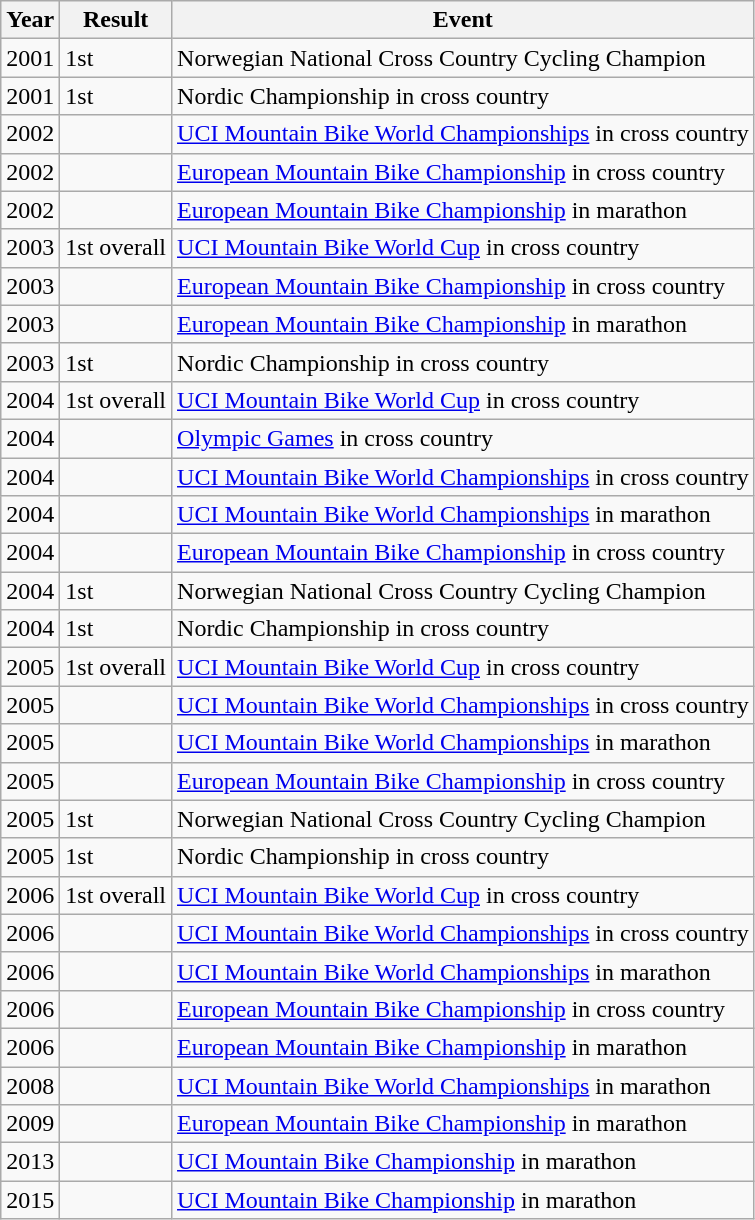<table class="wikitable sortable">
<tr>
<th>Year</th>
<th>Result</th>
<th>Event</th>
</tr>
<tr>
<td>2001</td>
<td>1st</td>
<td>Norwegian National Cross Country Cycling Champion</td>
</tr>
<tr>
<td>2001</td>
<td>1st</td>
<td>Nordic Championship in cross country</td>
</tr>
<tr>
<td>2002</td>
<td></td>
<td><a href='#'>UCI Mountain Bike World Championships</a> in cross country</td>
</tr>
<tr>
<td>2002</td>
<td></td>
<td><a href='#'>European Mountain Bike Championship</a> in cross country</td>
</tr>
<tr>
<td>2002</td>
<td></td>
<td><a href='#'>European Mountain Bike Championship</a> in marathon</td>
</tr>
<tr>
<td>2003</td>
<td>1st overall</td>
<td><a href='#'>UCI Mountain Bike World Cup</a> in cross country</td>
</tr>
<tr>
<td>2003</td>
<td></td>
<td><a href='#'>European Mountain Bike Championship</a> in cross country</td>
</tr>
<tr>
<td>2003</td>
<td></td>
<td><a href='#'>European Mountain Bike Championship</a> in marathon</td>
</tr>
<tr>
<td>2003</td>
<td>1st</td>
<td>Nordic Championship in cross country</td>
</tr>
<tr>
<td>2004</td>
<td>1st overall</td>
<td><a href='#'>UCI Mountain Bike World Cup</a> in cross country</td>
</tr>
<tr>
<td>2004</td>
<td></td>
<td><a href='#'>Olympic Games</a> in cross country</td>
</tr>
<tr>
<td>2004</td>
<td></td>
<td><a href='#'>UCI Mountain Bike World Championships</a> in cross country</td>
</tr>
<tr>
<td>2004</td>
<td></td>
<td><a href='#'>UCI Mountain Bike World Championships</a> in marathon</td>
</tr>
<tr>
<td>2004</td>
<td></td>
<td><a href='#'>European Mountain Bike Championship</a> in cross country</td>
</tr>
<tr>
<td>2004</td>
<td>1st</td>
<td>Norwegian National Cross Country Cycling Champion</td>
</tr>
<tr>
<td>2004</td>
<td>1st</td>
<td>Nordic Championship in cross country</td>
</tr>
<tr>
<td>2005</td>
<td>1st overall</td>
<td><a href='#'>UCI Mountain Bike World Cup</a> in cross country</td>
</tr>
<tr>
<td>2005</td>
<td></td>
<td><a href='#'>UCI Mountain Bike World Championships</a> in cross country</td>
</tr>
<tr>
<td>2005</td>
<td></td>
<td><a href='#'>UCI Mountain Bike World Championships</a> in marathon</td>
</tr>
<tr>
<td>2005</td>
<td></td>
<td><a href='#'>European Mountain Bike Championship</a> in cross country</td>
</tr>
<tr>
<td>2005</td>
<td>1st</td>
<td>Norwegian National Cross Country Cycling Champion</td>
</tr>
<tr>
<td>2005</td>
<td>1st</td>
<td>Nordic Championship in cross country</td>
</tr>
<tr>
<td>2006</td>
<td>1st overall</td>
<td><a href='#'>UCI Mountain Bike World Cup</a> in cross country</td>
</tr>
<tr>
<td>2006</td>
<td></td>
<td><a href='#'>UCI Mountain Bike World Championships</a> in cross country</td>
</tr>
<tr>
<td>2006</td>
<td></td>
<td><a href='#'>UCI Mountain Bike World Championships</a> in marathon</td>
</tr>
<tr>
<td>2006</td>
<td></td>
<td><a href='#'>European Mountain Bike Championship</a> in cross country</td>
</tr>
<tr>
<td>2006</td>
<td></td>
<td><a href='#'>European Mountain Bike Championship</a> in marathon</td>
</tr>
<tr>
<td>2008</td>
<td></td>
<td><a href='#'>UCI Mountain Bike World Championships</a> in marathon</td>
</tr>
<tr>
<td>2009</td>
<td></td>
<td><a href='#'>European Mountain Bike Championship</a> in marathon</td>
</tr>
<tr>
<td>2013</td>
<td></td>
<td><a href='#'>UCI Mountain Bike Championship</a> in marathon</td>
</tr>
<tr>
<td>2015</td>
<td></td>
<td><a href='#'>UCI Mountain Bike Championship</a> in marathon</td>
</tr>
</table>
